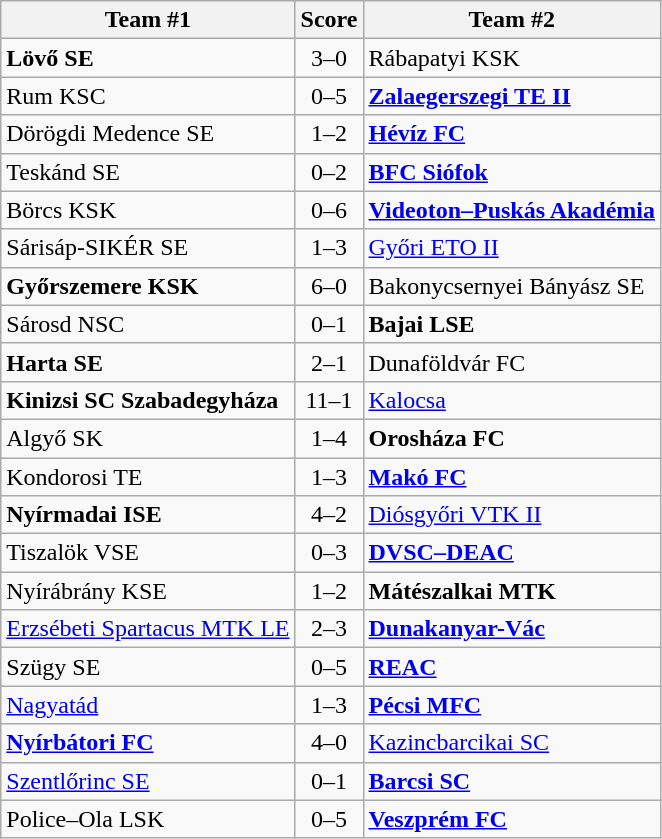<table class="wikitable">
<tr>
<th>Team #1</th>
<th>Score</th>
<th>Team #2</th>
</tr>
<tr>
<td><strong>Lövő SE</strong></td>
<td align="center">3–0</td>
<td>Rábapatyi KSK</td>
</tr>
<tr>
<td>Rum KSC</td>
<td align="center">0–5</td>
<td><strong><a href='#'>Zalaegerszegi TE II</a></strong></td>
</tr>
<tr>
<td>Dörögdi Medence SE</td>
<td align="center">1–2</td>
<td><strong><a href='#'>Hévíz FC</a></strong></td>
</tr>
<tr>
<td>Teskánd SE</td>
<td align="center">0–2</td>
<td><strong><a href='#'>BFC Siófok</a></strong></td>
</tr>
<tr>
<td>Börcs KSK</td>
<td align="center">0–6</td>
<td><strong><a href='#'>Videoton–Puskás Akadémia</a></strong></td>
</tr>
<tr>
<td>Sárisáp-SIKÉR SE</td>
<td align="center">1–3</td>
<td><a href='#'>Győri ETO II</a></td>
</tr>
<tr>
<td><strong>Győrszemere KSK</strong></td>
<td align="center">6–0</td>
<td>Bakonycsernyei Bányász SE</td>
</tr>
<tr>
<td>Sárosd NSC</td>
<td align="center">0–1</td>
<td><strong>Bajai LSE</strong></td>
</tr>
<tr>
<td><strong>Harta SE</strong></td>
<td align="center">2–1</td>
<td>Dunaföldvár FC</td>
</tr>
<tr>
<td><strong>Kinizsi SC Szabadegyháza</strong></td>
<td align="center">11–1</td>
<td><a href='#'>Kalocsa</a></td>
</tr>
<tr>
<td>Algyő SK</td>
<td align="center">1–4</td>
<td><strong>Orosháza FC</strong></td>
</tr>
<tr>
<td>Kondorosi TE</td>
<td align="center">1–3</td>
<td><strong><a href='#'>Makó FC</a></strong></td>
</tr>
<tr>
<td><strong>Nyírmadai ISE</strong></td>
<td align="center">4–2</td>
<td><a href='#'>Diósgyőri VTK II</a></td>
</tr>
<tr>
<td>Tiszalök VSE</td>
<td align="center">0–3</td>
<td><strong><a href='#'>DVSC–DEAC</a></strong></td>
</tr>
<tr>
<td>Nyírábrány KSE</td>
<td align="center">1–2</td>
<td><strong>Mátészalkai MTK</strong></td>
</tr>
<tr>
<td><a href='#'>Erzsébeti Spartacus MTK LE</a></td>
<td align="center">2–3</td>
<td><strong><a href='#'>Dunakanyar-Vác</a></strong></td>
</tr>
<tr>
<td>Szügy SE</td>
<td align="center">0–5</td>
<td><strong><a href='#'>REAC</a></strong></td>
</tr>
<tr>
<td><a href='#'>Nagyatád</a></td>
<td align="center">1–3</td>
<td><strong><a href='#'>Pécsi MFC</a></strong></td>
</tr>
<tr>
<td><strong><a href='#'>Nyírbátori FC</a></strong></td>
<td align="center">4–0</td>
<td><a href='#'>Kazincbarcikai SC</a></td>
</tr>
<tr>
<td><a href='#'>Szentlőrinc SE</a></td>
<td align="center">0–1</td>
<td><strong><a href='#'>Barcsi SC</a></strong></td>
</tr>
<tr>
<td>Police–Ola LSK</td>
<td align="center">0–5</td>
<td><strong><a href='#'>Veszprém FC</a></strong></td>
</tr>
</table>
